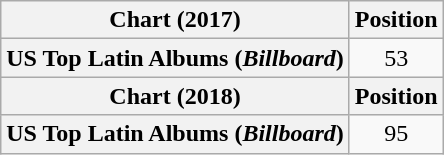<table class="wikitable plainrowheaders" style="text-align:center">
<tr>
<th scope="col">Chart (2017)</th>
<th scope="col">Position</th>
</tr>
<tr>
<th scope="row">US Top Latin Albums (<em>Billboard</em>)</th>
<td>53</td>
</tr>
<tr>
<th scope="col">Chart (2018)</th>
<th scope="col">Position</th>
</tr>
<tr>
<th scope="row">US Top Latin Albums (<em>Billboard</em>)</th>
<td>95</td>
</tr>
</table>
